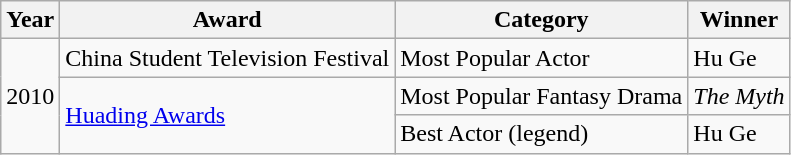<table class="wikitable">
<tr>
<th>Year</th>
<th>Award</th>
<th>Category</th>
<th>Winner</th>
</tr>
<tr>
<td rowspan=3>2010</td>
<td>China Student Television Festival</td>
<td>Most Popular Actor</td>
<td>Hu Ge</td>
</tr>
<tr>
<td rowspan=2><a href='#'>Huading Awards</a></td>
<td>Most Popular Fantasy Drama</td>
<td><em>The Myth</em></td>
</tr>
<tr>
<td>Best Actor (legend)</td>
<td>Hu Ge</td>
</tr>
</table>
